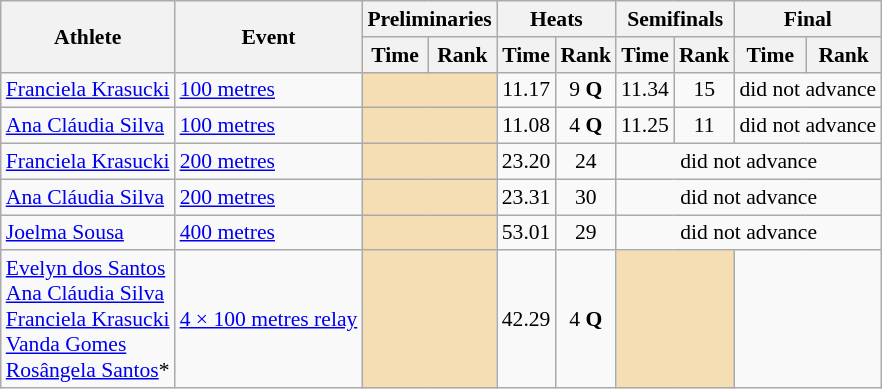<table class=wikitable style="font-size:90%;">
<tr>
<th rowspan="2">Athlete</th>
<th rowspan="2">Event</th>
<th colspan="2">Preliminaries</th>
<th colspan="2">Heats</th>
<th colspan="2">Semifinals</th>
<th colspan="2">Final</th>
</tr>
<tr>
<th>Time</th>
<th>Rank</th>
<th>Time</th>
<th>Rank</th>
<th>Time</th>
<th>Rank</th>
<th>Time</th>
<th>Rank</th>
</tr>
<tr style="border-top: single;">
<td><a href='#'>Franciela Krasucki</a></td>
<td><a href='#'>100 metres</a></td>
<td colspan= 2 bgcolor="wheat"></td>
<td align=center>11.17</td>
<td align=center>9 <strong>Q</strong></td>
<td align=center>11.34</td>
<td align=center>15</td>
<td align=center colspan=2>did not advance</td>
</tr>
<tr style="border-top: single;">
<td><a href='#'>Ana Cláudia Silva</a></td>
<td><a href='#'>100 metres</a></td>
<td colspan= 2 bgcolor="wheat"></td>
<td align=center>11.08</td>
<td align=center>4 <strong>Q</strong></td>
<td align=center>11.25</td>
<td align=center>11</td>
<td align=center colspan=2>did not advance</td>
</tr>
<tr style="border-top: single;">
<td><a href='#'>Franciela Krasucki</a></td>
<td><a href='#'>200 metres</a></td>
<td colspan= 2 bgcolor="wheat"></td>
<td align=center>23.20</td>
<td align=center>24</td>
<td align=center colspan=4>did not advance</td>
</tr>
<tr style="border-top: single;">
<td><a href='#'>Ana Cláudia Silva</a></td>
<td><a href='#'>200 metres</a></td>
<td colspan= 2 bgcolor="wheat"></td>
<td align=center>23.31</td>
<td align=center>30</td>
<td align=center colspan=4>did not advance</td>
</tr>
<tr style="border-top: single;">
<td><a href='#'>Joelma Sousa</a></td>
<td><a href='#'>400 metres</a></td>
<td colspan= 2 bgcolor="wheat"></td>
<td align=center>53.01</td>
<td align=center>29</td>
<td align=center colspan=4>did not advance</td>
</tr>
<tr style="border-top: single;">
<td><a href='#'>Evelyn dos Santos</a><br><a href='#'>Ana Cláudia Silva</a><br><a href='#'>Franciela Krasucki</a><br><a href='#'>Vanda Gomes</a><br><a href='#'>Rosângela Santos</a>*</td>
<td><a href='#'>4 × 100 metres relay</a></td>
<td colspan= 2 bgcolor="wheat"></td>
<td align=center>42.29</td>
<td align=center>4 <strong>Q</strong></td>
<td colspan= 2 bgcolor="wheat"></td>
<td align=center colspan=2></td>
</tr>
</table>
